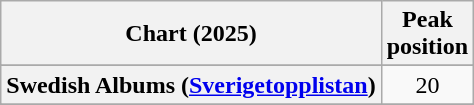<table class="wikitable sortable plainrowheaders" style="text-align:center">
<tr>
<th scope="col">Chart (2025)</th>
<th scope="col">Peak<br>position</th>
</tr>
<tr>
</tr>
<tr>
</tr>
<tr>
</tr>
<tr>
<th scope="row">Swedish Albums (<a href='#'>Sverigetopplistan</a>)</th>
<td>20</td>
</tr>
<tr>
</tr>
<tr>
</tr>
<tr>
</tr>
<tr>
</tr>
</table>
